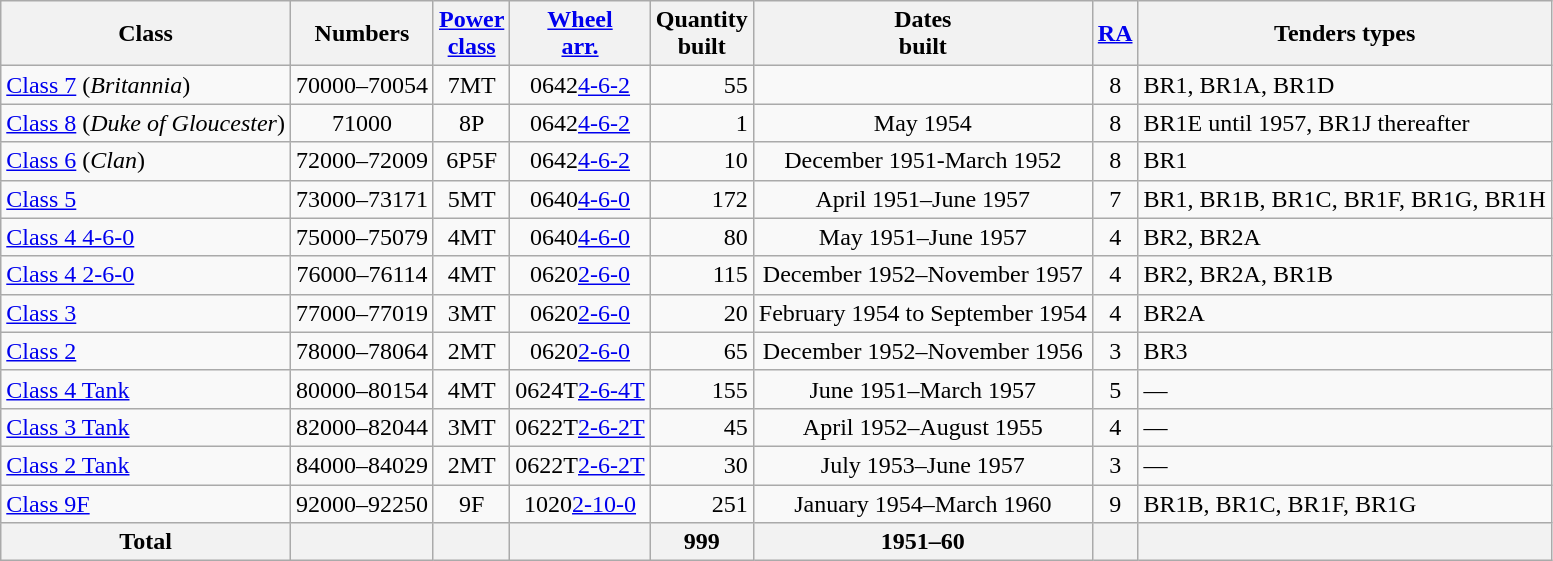<table class="wikitable sortable" style=text-align:center>
<tr>
<th>Class</th>
<th>Numbers</th>
<th><a href='#'>Power<br>class</a></th>
<th><a href='#'>Wheel<br>arr.</a></th>
<th>Quantity<br>built</th>
<th>Dates<br> built</th>
<th><a href='#'>RA</a></th>
<th>Tenders types</th>
</tr>
<tr>
<td align=left><a href='#'>Class 7</a> (<em>Britannia</em>)</td>
<td>70000–70054</td>
<td>7MT</td>
<td><span>0642</span><a href='#'>4-6-2</a></td>
<td align=right>55</td>
<td></td>
<td>8</td>
<td align=left>BR1, BR1A, BR1D</td>
</tr>
<tr>
<td align=left><a href='#'>Class 8</a> (<em>Duke of Gloucester</em>)</td>
<td>71000</td>
<td>8P</td>
<td><span>0642</span><a href='#'>4-6-2</a></td>
<td align=right>1</td>
<td>May 1954</td>
<td>8</td>
<td align=left>BR1E until 1957, BR1J thereafter</td>
</tr>
<tr>
<td align=left><a href='#'>Class 6</a> (<em>Clan</em>)</td>
<td>72000–72009</td>
<td>6P5F</td>
<td><span>0642</span><a href='#'>4-6-2</a></td>
<td align=right>10</td>
<td>December 1951-March 1952</td>
<td>8</td>
<td align=left>BR1</td>
</tr>
<tr>
<td align=left><a href='#'>Class 5</a></td>
<td>73000–73171</td>
<td>5MT</td>
<td><span>0640</span><a href='#'>4-6-0</a></td>
<td align=right>172</td>
<td>April 1951–June 1957</td>
<td>7</td>
<td align=left>BR1, BR1B, BR1C, BR1F, BR1G, BR1H</td>
</tr>
<tr>
<td align=left><a href='#'>Class 4 4-6-0</a></td>
<td>75000–75079</td>
<td>4MT</td>
<td><span>0640</span><a href='#'>4-6-0</a></td>
<td align=right>80</td>
<td>May 1951–June 1957</td>
<td>4</td>
<td align=left>BR2, BR2A</td>
</tr>
<tr>
<td align=left><a href='#'>Class 4 2-6-0</a></td>
<td>76000–76114</td>
<td>4MT</td>
<td><span>0620</span><a href='#'>2-6-0</a></td>
<td align=right>115</td>
<td>December 1952–November 1957</td>
<td>4</td>
<td align=left>BR2, BR2A, BR1B</td>
</tr>
<tr>
<td align=left><a href='#'>Class 3</a></td>
<td>77000–77019</td>
<td>3MT</td>
<td><span>0620</span><a href='#'>2-6-0</a></td>
<td align=right>20</td>
<td>February 1954 to September 1954</td>
<td>4</td>
<td align=left>BR2A</td>
</tr>
<tr>
<td align=left><a href='#'>Class 2</a></td>
<td>78000–78064</td>
<td>2MT</td>
<td><span>0620</span><a href='#'>2-6-0</a></td>
<td align=right>65</td>
<td>December 1952–November 1956</td>
<td>3</td>
<td align=left>BR3</td>
</tr>
<tr>
<td align=left><a href='#'>Class 4 Tank</a></td>
<td>80000–80154</td>
<td>4MT</td>
<td><span>0624T</span><a href='#'>2-6-4T</a></td>
<td align=right>155</td>
<td>June 1951–March 1957</td>
<td>5</td>
<td align=left>—</td>
</tr>
<tr>
<td align=left><a href='#'>Class 3 Tank</a></td>
<td>82000–82044</td>
<td>3MT</td>
<td><span>0622T</span><a href='#'>2-6-2T</a></td>
<td align=right>45</td>
<td>April 1952–August 1955</td>
<td>4</td>
<td align=left>—</td>
</tr>
<tr>
<td align=left><a href='#'>Class 2 Tank</a></td>
<td>84000–84029</td>
<td>2MT</td>
<td><span>0622T</span><a href='#'>2-6-2T</a></td>
<td align=right>30</td>
<td>July 1953–June 1957</td>
<td>3</td>
<td align=left>—</td>
</tr>
<tr>
<td align=left><a href='#'>Class 9F</a></td>
<td>92000–92250</td>
<td>9F</td>
<td><span>1020</span><a href='#'>2-10-0</a></td>
<td align=right>251</td>
<td>January 1954–March 1960</td>
<td>9</td>
<td align=left>BR1B, BR1C, BR1F, BR1G</td>
</tr>
<tr class="sortbottom">
<th>Total</th>
<th></th>
<th></th>
<th></th>
<th>999</th>
<th>1951–60</th>
<th></th>
<th></th>
</tr>
</table>
